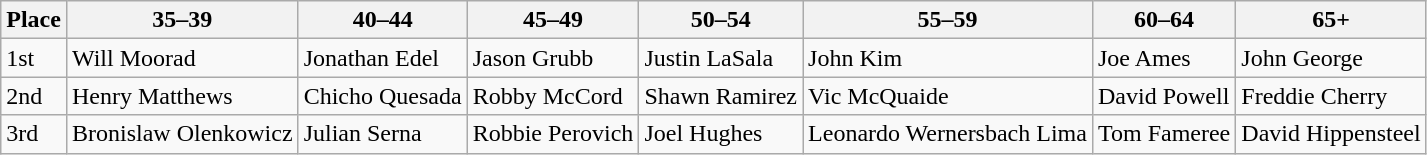<table class="wikitable">
<tr>
<th>Place</th>
<th>35–39</th>
<th>40–44</th>
<th>45–49</th>
<th>50–54</th>
<th>55–59</th>
<th>60–64</th>
<th>65+</th>
</tr>
<tr>
<td>1st</td>
<td>Will Moorad</td>
<td>Jonathan Edel</td>
<td>Jason Grubb</td>
<td>Justin LaSala</td>
<td>John Kim</td>
<td>Joe Ames</td>
<td>John George</td>
</tr>
<tr>
<td>2nd</td>
<td>Henry Matthews</td>
<td>Chicho Quesada</td>
<td>Robby McCord</td>
<td>Shawn Ramirez</td>
<td>Vic McQuaide</td>
<td>David Powell</td>
<td>Freddie Cherry</td>
</tr>
<tr>
<td>3rd</td>
<td>Bronislaw Olenkowicz</td>
<td>Julian Serna</td>
<td>Robbie Perovich</td>
<td>Joel Hughes</td>
<td>Leonardo Wernersbach Lima</td>
<td>Tom Fameree</td>
<td>David Hippensteel</td>
</tr>
</table>
